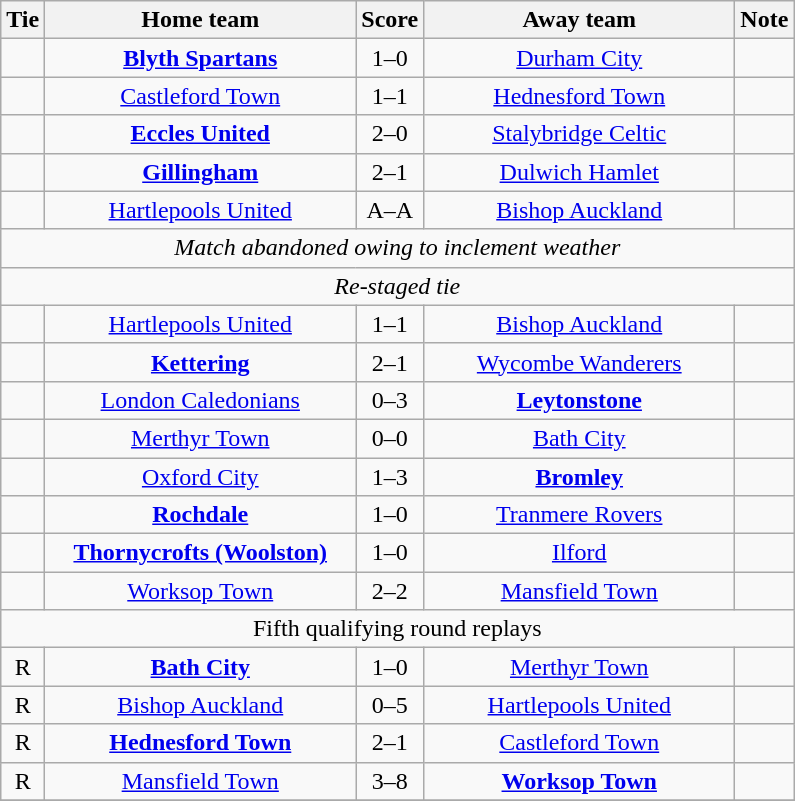<table class="wikitable" style="text-align:center;">
<tr>
<th width=20>Tie</th>
<th width=200>Home team</th>
<th width=20>Score</th>
<th width=200>Away team</th>
<th width=25>Note</th>
</tr>
<tr>
<td></td>
<td><strong><a href='#'>Blyth Spartans</a></strong></td>
<td>1–0</td>
<td><a href='#'>Durham City</a></td>
<td></td>
</tr>
<tr>
<td></td>
<td><a href='#'>Castleford Town</a></td>
<td>1–1</td>
<td><a href='#'>Hednesford Town</a></td>
<td></td>
</tr>
<tr>
<td></td>
<td><strong><a href='#'>Eccles United</a></strong></td>
<td>2–0</td>
<td><a href='#'>Stalybridge Celtic</a></td>
<td></td>
</tr>
<tr>
<td></td>
<td><strong><a href='#'>Gillingham</a></strong></td>
<td>2–1</td>
<td><a href='#'>Dulwich Hamlet</a></td>
<td></td>
</tr>
<tr>
<td></td>
<td><a href='#'>Hartlepools United</a></td>
<td>A–A</td>
<td><a href='#'>Bishop Auckland</a></td>
<td></td>
</tr>
<tr>
<td colspan="5"><em>Match abandoned owing to inclement weather</em></td>
</tr>
<tr>
<td colspan="5"><em>Re-staged tie</em></td>
</tr>
<tr>
<td></td>
<td><a href='#'>Hartlepools United</a></td>
<td>1–1</td>
<td><a href='#'>Bishop Auckland</a></td>
<td></td>
</tr>
<tr>
<td></td>
<td><strong><a href='#'>Kettering</a></strong></td>
<td>2–1</td>
<td><a href='#'>Wycombe Wanderers</a></td>
<td></td>
</tr>
<tr>
<td></td>
<td><a href='#'>London Caledonians</a></td>
<td>0–3</td>
<td><strong><a href='#'>Leytonstone</a></strong></td>
<td></td>
</tr>
<tr>
<td></td>
<td><a href='#'>Merthyr Town</a></td>
<td>0–0</td>
<td><a href='#'>Bath City</a></td>
<td></td>
</tr>
<tr>
<td></td>
<td><a href='#'>Oxford City</a></td>
<td>1–3</td>
<td><strong><a href='#'>Bromley</a></strong></td>
<td></td>
</tr>
<tr>
<td></td>
<td><strong><a href='#'>Rochdale</a></strong></td>
<td>1–0</td>
<td><a href='#'>Tranmere Rovers</a></td>
<td></td>
</tr>
<tr>
<td></td>
<td><strong><a href='#'>Thornycrofts (Woolston)</a></strong></td>
<td>1–0</td>
<td><a href='#'>Ilford</a></td>
<td></td>
</tr>
<tr>
<td></td>
<td><a href='#'>Worksop Town</a></td>
<td>2–2</td>
<td><a href='#'>Mansfield Town</a></td>
<td></td>
</tr>
<tr>
<td colspan="5">Fifth qualifying round replays</td>
</tr>
<tr>
<td>R</td>
<td><strong><a href='#'>Bath City</a></strong></td>
<td>1–0</td>
<td><a href='#'>Merthyr Town</a></td>
<td></td>
</tr>
<tr>
<td>R</td>
<td><a href='#'>Bishop Auckland</a></td>
<td>0–5</td>
<td><a href='#'>Hartlepools United</a></td>
<td></td>
</tr>
<tr>
<td>R</td>
<td><strong><a href='#'>Hednesford Town</a></strong></td>
<td>2–1</td>
<td><a href='#'>Castleford Town</a></td>
<td></td>
</tr>
<tr>
<td>R</td>
<td><a href='#'>Mansfield Town</a></td>
<td>3–8</td>
<td><strong><a href='#'>Worksop Town</a></strong></td>
<td></td>
</tr>
<tr>
</tr>
</table>
